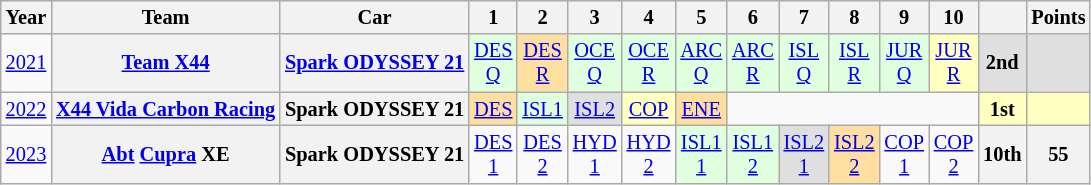<table class="wikitable" style="text-align:center; font-size:85%">
<tr>
<th>Year</th>
<th>Team</th>
<th>Car</th>
<th>1</th>
<th>2</th>
<th>3</th>
<th>4</th>
<th>5</th>
<th>6</th>
<th>7</th>
<th>8</th>
<th>9</th>
<th>10</th>
<th></th>
<th>Points</th>
</tr>
<tr>
<td><a href='#'>2021</a></td>
<th nowrap><a href='#'>Team X44</a></th>
<th nowrap><a href='#'>Spark ODYSSEY 21</a></th>
<td style="background:#DFFFDF;"><a href='#'>DES<br>Q</a><br></td>
<td style="background:#FFDF9F;"><a href='#'>DES<br>R</a><br></td>
<td style="background:#DFFFDF;"><a href='#'>OCE<br>Q</a><br></td>
<td style="background:#DFFFDF;"><a href='#'>OCE<br>R</a><br></td>
<td style="background:#DFFFDF;"><a href='#'>ARC<br>Q</a><br></td>
<td style="background:#DFFFDF;"><a href='#'>ARC<br>R</a><br></td>
<td style="background:#DFFFDF;"><a href='#'>ISL<br>Q</a><br></td>
<td style="background:#DFFFDF;"><a href='#'>ISL<br>R</a><br></td>
<td style="background:#DFFFDF;"><a href='#'>JUR<br>Q</a><br></td>
<td style="background:#FFFFBF;"><a href='#'>JUR<br>R</a><br></td>
<th style="background:#DFDFDF;">2nd</th>
<th style="background:#DFDFDF;"></th>
</tr>
<tr>
<td><a href='#'>2022</a></td>
<th nowrap><a href='#'>X44 Vida Carbon Racing</a></th>
<th nowrap>Spark ODYSSEY 21</th>
<td style="background:#FFDF9F;"><a href='#'>DES</a><br></td>
<td style="background:#DFFFDF;"><a href='#'>ISL1</a><br></td>
<td style="background:#DFDFDF;"><a href='#'>ISL2</a><br></td>
<td style="background:#FFFFBF;"><a href='#'>COP</a><br></td>
<td style="background:#FFDF9F;"><a href='#'>ENE</a><br></td>
<td colspan=5></td>
<th style="background:#FFFFBF;">1st</th>
<th style="background:#FFFFBF;"></th>
</tr>
<tr>
<td><a href='#'>2023</a></td>
<th nowrap><a href='#'>Abt</a> <a href='#'>Cupra</a> XE</th>
<th nowrap>Spark ODYSSEY 21</th>
<td><a href='#'>DES<br>1</a><br></td>
<td><a href='#'>DES<br>2</a><br></td>
<td><a href='#'>HYD<br>1</a><br></td>
<td><a href='#'>HYD<br>2</a><br></td>
<td style="background:#DFFFDF;"><a href='#'>ISL1<br>1</a><br></td>
<td style="background:#DFFFDF;"><a href='#'>ISL1<br>2</a><br></td>
<td style="background:#DFDFDF;"><a href='#'>ISL2<br>1</a><br></td>
<td style="background:#FFDF9F;"><a href='#'>ISL2<br>2</a><br></td>
<td><a href='#'>COP<br>1</a><br></td>
<td><a href='#'>COP<br>2</a><br></td>
<th>10th</th>
<th>55</th>
</tr>
</table>
